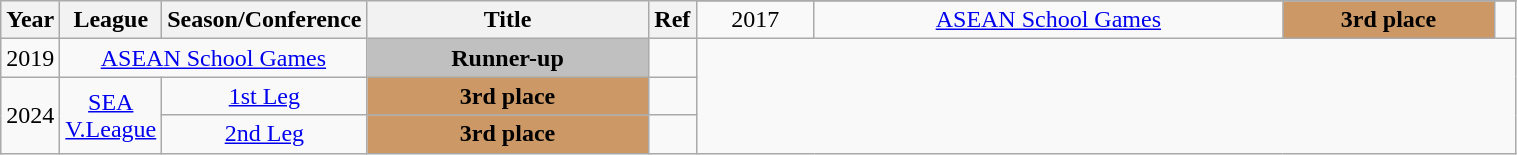<table class="wikitable sortable" style="text-align:center" width="80%">
<tr>
<th style="width:5px;" rowspan="2">Year</th>
<th style="width:25px;" rowspan="2">League</th>
<th style="width:100px;" rowspan="2">Season/Conference</th>
<th style="width:180px;" rowspan="2">Title</th>
<th style="width:25px;" rowspan="2">Ref</th>
</tr>
<tr>
<td>2017</td>
<td colspan="2"><a href='#'>ASEAN School Games</a></td>
<td style="background:#c96"><strong>3rd place</strong></td>
<td></td>
</tr>
<tr>
<td>2019</td>
<td colspan="2"><a href='#'>ASEAN School Games</a></td>
<td style="background:silver"><strong>Runner-up</strong></td>
<td></td>
</tr>
<tr>
<td rowspan="2">2024</td>
<td rowspan=2><a href='#'>SEA V.League</a></td>
<td><a href='#'>1st Leg</a></td>
<td style="background:#c96"><strong>3rd place</strong></td>
<td></td>
</tr>
<tr>
<td><a href='#'>2nd Leg</a></td>
<td style="background:#c96"><strong>3rd place</strong></td>
<td></td>
</tr>
</table>
